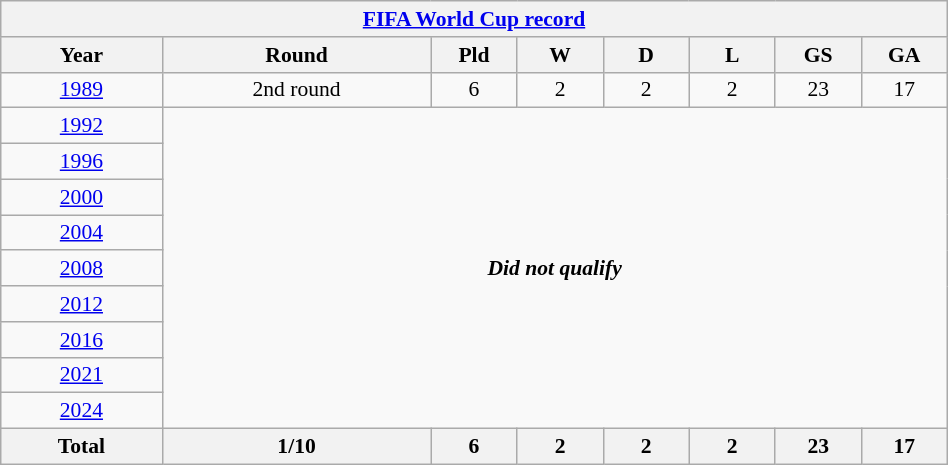<table class="wikitable" width=50% style="text-align: center;font-size:90%;">
<tr>
<th colspan=8><a href='#'>FIFA World Cup record</a></th>
</tr>
<tr>
<th width=15%>Year</th>
<th width=25%>Round</th>
<th width=8%>Pld</th>
<th width=8%>W</th>
<th width=8%>D</th>
<th width=8%>L</th>
<th width=8%>GS</th>
<th width=8%>GA</th>
</tr>
<tr>
<td> <a href='#'>1989</a></td>
<td>2nd round</td>
<td>6</td>
<td>2</td>
<td>2</td>
<td>2</td>
<td>23</td>
<td>17</td>
</tr>
<tr>
<td> <a href='#'>1992</a></td>
<td rowspan=9 colspan=7><strong><em>Did not qualify</em></strong></td>
</tr>
<tr>
<td> <a href='#'>1996</a></td>
</tr>
<tr>
<td> <a href='#'>2000</a></td>
</tr>
<tr>
<td> <a href='#'>2004</a></td>
</tr>
<tr>
<td> <a href='#'>2008</a></td>
</tr>
<tr>
<td> <a href='#'>2012</a></td>
</tr>
<tr>
<td> <a href='#'>2016</a></td>
</tr>
<tr>
<td> <a href='#'>2021</a></td>
</tr>
<tr>
<td> <a href='#'>2024</a></td>
</tr>
<tr>
<th><strong>Total</strong></th>
<th>1/10</th>
<th>6</th>
<th>2</th>
<th>2</th>
<th>2</th>
<th>23</th>
<th>17</th>
</tr>
</table>
